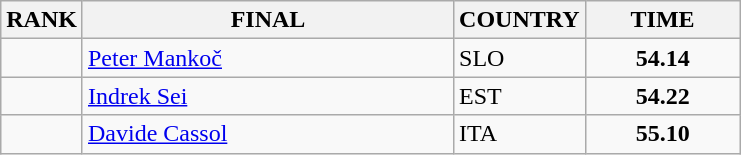<table class="wikitable">
<tr>
<th>RANK</th>
<th align="left" style="width: 15em">FINAL</th>
<th>COUNTRY</th>
<th style="width: 6em">TIME</th>
</tr>
<tr>
<td align="center"></td>
<td><a href='#'>Peter Mankoč</a></td>
<td> SLO</td>
<td align="center"><strong>54.14</strong></td>
</tr>
<tr>
<td align="center"></td>
<td><a href='#'>Indrek Sei</a></td>
<td> EST</td>
<td align="center"><strong>54.22</strong></td>
</tr>
<tr>
<td align="center"></td>
<td><a href='#'>Davide Cassol</a></td>
<td> ITA</td>
<td align="center"><strong>55.10</strong></td>
</tr>
</table>
